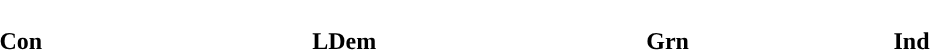<table style="width:60%; text-align:center;">
<tr style="color:white;">
<td style="background:"><strong>29</strong></td>
<td style="background:"><strong>13</strong></td>
<td style="background:"><strong>3</strong></td>
<td style="background:"><strong>3</strong></td>
</tr>
<tr>
<td><span><strong>Con</strong></span></td>
<td><span><strong>LDem</strong></span></td>
<td><span><strong>Grn</strong></span></td>
<td><span><strong>Ind</strong></span></td>
</tr>
</table>
